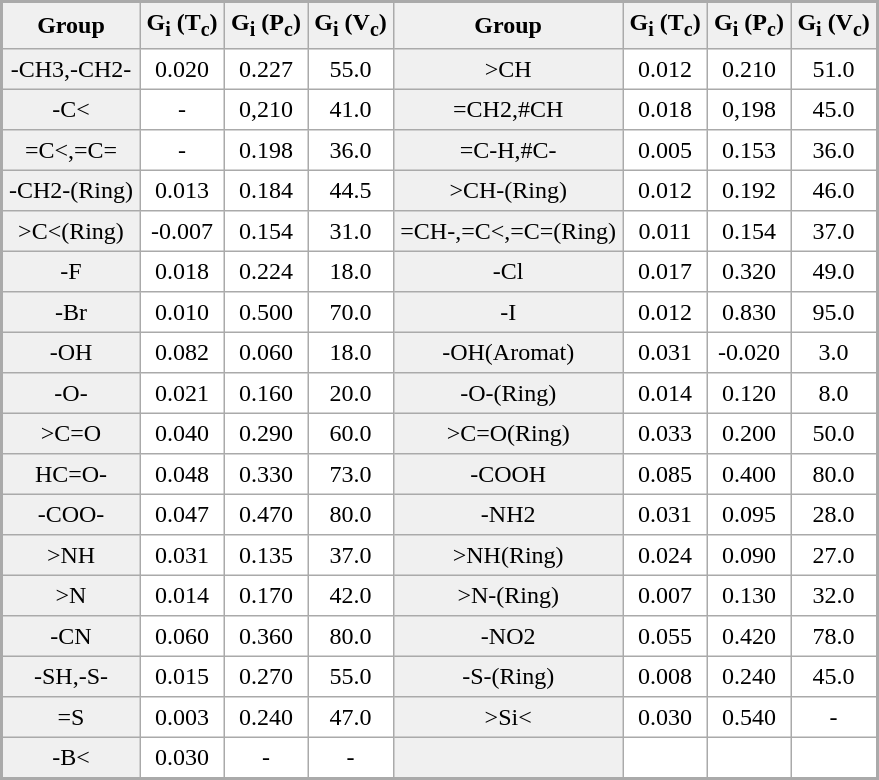<table cellpadding="4" rules="all" style="margin: 1em 0em; background: #ffffff; border: 2px solid #aaa;">
<tr align="center" bgcolor="#f0f0f0">
<th>Group</th>
<th>G<sub>i</sub> (T<sub>c</sub>)</th>
<th>G<sub>i</sub> (P<sub>c</sub>)</th>
<th>G<sub>i</sub> (V<sub>c</sub>)</th>
<th>Group</th>
<th>G<sub>i</sub> (T<sub>c</sub>)</th>
<th>G<sub>i</sub> (P<sub>c</sub>)</th>
<th>G<sub>i</sub> (V<sub>c</sub>)</th>
</tr>
<tr align="center">
<td bgcolor="#f0f0f0">-CH3,-CH2-</td>
<td>0.020</td>
<td>0.227</td>
<td>55.0</td>
<td bgcolor="#f0f0f0">>CH</td>
<td>0.012</td>
<td>0.210</td>
<td>51.0</td>
</tr>
<tr align="center">
<td bgcolor="#f0f0f0">-C<</td>
<td>-</td>
<td>0,210</td>
<td>41.0</td>
<td bgcolor="#f0f0f0">=CH2,#CH</td>
<td>0.018</td>
<td>0,198</td>
<td>45.0</td>
</tr>
<tr align="center">
<td bgcolor="#f0f0f0">=C<,=C=</td>
<td>-</td>
<td>0.198</td>
<td>36.0</td>
<td bgcolor="#f0f0f0">=C-H,#C-</td>
<td>0.005</td>
<td>0.153</td>
<td>36.0</td>
</tr>
<tr align="center">
<td bgcolor="#f0f0f0">-CH2-(Ring)</td>
<td>0.013</td>
<td>0.184</td>
<td>44.5</td>
<td bgcolor="#f0f0f0">>CH-(Ring)</td>
<td>0.012</td>
<td>0.192</td>
<td>46.0</td>
</tr>
<tr align="center">
<td bgcolor="#f0f0f0">>C<(Ring)</td>
<td>-0.007</td>
<td>0.154</td>
<td>31.0</td>
<td bgcolor="#f0f0f0">=CH-,=C<,=C=(Ring)</td>
<td>0.011</td>
<td>0.154</td>
<td>37.0</td>
</tr>
<tr align="center">
<td bgcolor="#f0f0f0">-F</td>
<td>0.018</td>
<td>0.224</td>
<td>18.0</td>
<td bgcolor="#f0f0f0">-Cl</td>
<td>0.017</td>
<td>0.320</td>
<td>49.0</td>
</tr>
<tr align="center">
<td bgcolor="#f0f0f0">-Br</td>
<td>0.010</td>
<td>0.500</td>
<td>70.0</td>
<td bgcolor="#f0f0f0">-I</td>
<td>0.012</td>
<td>0.830</td>
<td>95.0</td>
</tr>
<tr align="center">
<td bgcolor="#f0f0f0">-OH</td>
<td>0.082</td>
<td>0.060</td>
<td>18.0</td>
<td bgcolor="#f0f0f0">-OH(Aromat)</td>
<td>0.031</td>
<td>-0.020</td>
<td>3.0</td>
</tr>
<tr align="center">
<td bgcolor="#f0f0f0">-O-</td>
<td>0.021</td>
<td>0.160</td>
<td>20.0</td>
<td bgcolor="#f0f0f0">-O-(Ring)</td>
<td>0.014</td>
<td>0.120</td>
<td>8.0</td>
</tr>
<tr align="center">
<td bgcolor="#f0f0f0">>C=O</td>
<td>0.040</td>
<td>0.290</td>
<td>60.0</td>
<td bgcolor="#f0f0f0">>C=O(Ring)</td>
<td>0.033</td>
<td>0.200</td>
<td>50.0</td>
</tr>
<tr align="center">
<td bgcolor="#f0f0f0">HC=O-</td>
<td>0.048</td>
<td>0.330</td>
<td>73.0</td>
<td bgcolor="#f0f0f0">-COOH</td>
<td>0.085</td>
<td>0.400</td>
<td>80.0</td>
</tr>
<tr align="center">
<td bgcolor="#f0f0f0">-COO-</td>
<td>0.047</td>
<td>0.470</td>
<td>80.0</td>
<td bgcolor="#f0f0f0">-NH2</td>
<td>0.031</td>
<td>0.095</td>
<td>28.0</td>
</tr>
<tr align="center">
<td bgcolor="#f0f0f0">>NH</td>
<td>0.031</td>
<td>0.135</td>
<td>37.0</td>
<td bgcolor="#f0f0f0">>NH(Ring)</td>
<td>0.024</td>
<td>0.090</td>
<td>27.0</td>
</tr>
<tr align="center">
<td bgcolor="#f0f0f0">>N</td>
<td>0.014</td>
<td>0.170</td>
<td>42.0</td>
<td bgcolor="#f0f0f0">>N-(Ring)</td>
<td>0.007</td>
<td>0.130</td>
<td>32.0</td>
</tr>
<tr align="center">
<td bgcolor="#f0f0f0">-CN</td>
<td>0.060</td>
<td>0.360</td>
<td>80.0</td>
<td bgcolor="#f0f0f0">-NO2</td>
<td>0.055</td>
<td>0.420</td>
<td>78.0</td>
</tr>
<tr align="center">
<td bgcolor="#f0f0f0">-SH,-S-</td>
<td>0.015</td>
<td>0.270</td>
<td>55.0</td>
<td bgcolor="#f0f0f0">-S-(Ring)</td>
<td>0.008</td>
<td>0.240</td>
<td>45.0</td>
</tr>
<tr align="center">
<td bgcolor="#f0f0f0">=S</td>
<td>0.003</td>
<td>0.240</td>
<td>47.0</td>
<td bgcolor="#f0f0f0">>Si<</td>
<td>0.030</td>
<td>0.540</td>
<td>-</td>
</tr>
<tr align="center">
<td bgcolor="#f0f0f0">-B<</td>
<td>0.030</td>
<td>-</td>
<td>-</td>
<td bgcolor="#f0f0f0"></td>
<td></td>
<td></td>
<td></td>
</tr>
</table>
